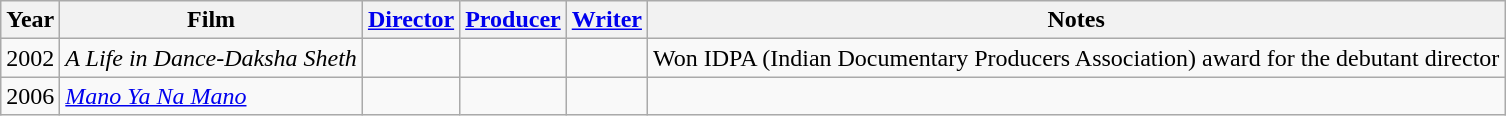<table class="wikitable sortable">
<tr>
<th>Year</th>
<th>Film</th>
<th><a href='#'>Director</a></th>
<th><a href='#'>Producer</a></th>
<th><a href='#'>Writer</a></th>
<th class="unsortable">Notes</th>
</tr>
<tr>
<td style="text-align:center;">2002</td>
<td><em>A Life in Dance-Daksha Sheth</em></td>
<td></td>
<td></td>
<td></td>
<td>Won IDPA (Indian Documentary Producers Association) award for the debutant director</td>
</tr>
<tr>
<td style="text-align:center;">2006</td>
<td><em><a href='#'>Mano Ya Na Mano</a></em></td>
<td></td>
<td></td>
<td></td>
<td></td>
</tr>
</table>
